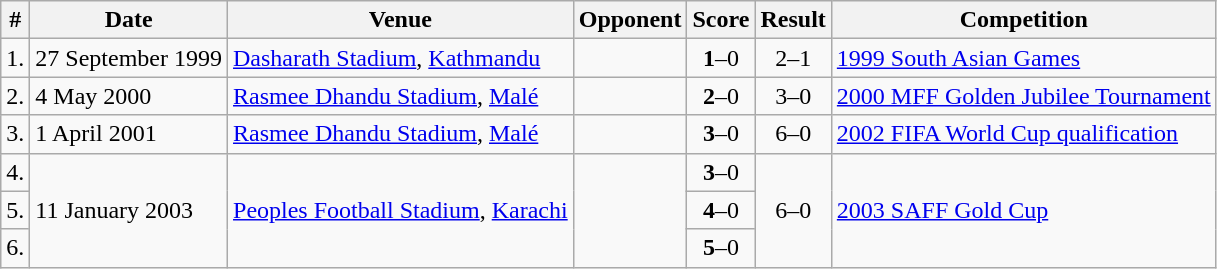<table class="wikitable">
<tr>
<th>#</th>
<th>Date</th>
<th>Venue</th>
<th>Opponent</th>
<th>Score</th>
<th>Result</th>
<th>Competition</th>
</tr>
<tr>
<td>1.</td>
<td>27 September 1999</td>
<td><a href='#'>Dasharath Stadium</a>, <a href='#'>Kathmandu</a></td>
<td></td>
<td style="text-align:center;"><strong>1</strong>–0</td>
<td style="text-align:center;">2–1</td>
<td><a href='#'>1999 South Asian Games</a></td>
</tr>
<tr>
<td>2.</td>
<td>4 May 2000</td>
<td><a href='#'>Rasmee Dhandu Stadium</a>, <a href='#'>Malé</a></td>
<td></td>
<td style="text-align:center;"><strong>2</strong>–0</td>
<td style="text-align:center;">3–0</td>
<td><a href='#'>2000 MFF Golden Jubilee Tournament</a></td>
</tr>
<tr>
<td>3.</td>
<td>1 April 2001</td>
<td><a href='#'>Rasmee Dhandu Stadium</a>, <a href='#'>Malé</a></td>
<td></td>
<td style="text-align:center;"><strong>3</strong>–0</td>
<td style="text-align:center;">6–0</td>
<td><a href='#'>2002 FIFA World Cup qualification</a></td>
</tr>
<tr>
<td>4.</td>
<td rowspan=3>11 January 2003</td>
<td rowspan=3><a href='#'>Peoples Football Stadium</a>, <a href='#'>Karachi</a></td>
<td rowspan=3></td>
<td style="text-align:center;"><strong>3</strong>–0</td>
<td rowspan=3 style="text-align:center;">6–0</td>
<td rowspan=3><a href='#'>2003 SAFF Gold Cup</a></td>
</tr>
<tr>
<td>5.</td>
<td style="text-align:center;"><strong>4</strong>–0</td>
</tr>
<tr>
<td>6.</td>
<td style="text-align:center;"><strong>5</strong>–0</td>
</tr>
</table>
